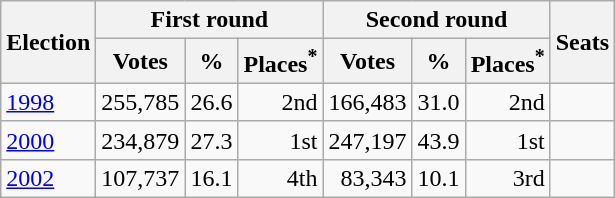<table class=wikitable style=text-align:right>
<tr>
<th rowspan=2>Election</th>
<th colspan=3>First round</th>
<th colspan=3>Second round</th>
<th rowspan=2>Seats</th>
</tr>
<tr>
<th>Votes</th>
<th>%</th>
<th>Places<sup>*</sup></th>
<th>Votes</th>
<th>%</th>
<th>Places<sup>*</sup></th>
</tr>
<tr>
<td align=left><a href='#'>1998</a></td>
<td>255,785</td>
<td>26.6</td>
<td>2nd</td>
<td>166,483</td>
<td>31.0</td>
<td>2nd</td>
<td></td>
</tr>
<tr>
<td align=left><a href='#'>2000</a></td>
<td>234,879</td>
<td>27.3</td>
<td>1st</td>
<td>247,197</td>
<td>43.9</td>
<td>1st</td>
<td></td>
</tr>
<tr>
<td align=left><a href='#'>2002</a></td>
<td>107,737</td>
<td>16.1</td>
<td>4th</td>
<td>83,343</td>
<td>10.1</td>
<td>3rd</td>
<td></td>
</tr>
</table>
